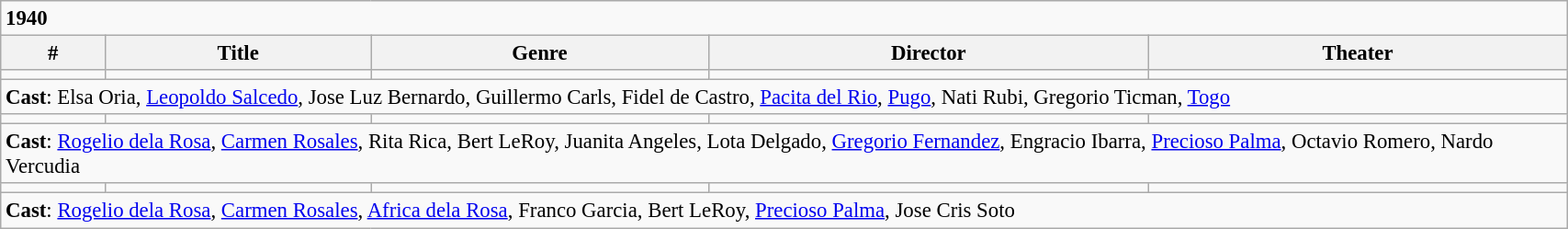<table class="wikitable"  style="width: 90%; font-size: 95%;">
<tr>
<td colspan="5"><strong>1940</strong></td>
</tr>
<tr>
<th>#</th>
<th>Title</th>
<th>Genre</th>
<th>Director</th>
<th>Theater</th>
</tr>
<tr>
<td></td>
<td></td>
<td></td>
<td></td>
<td></td>
</tr>
<tr>
<td colspan="5"><strong>Cast</strong>: 	Elsa Oria, <a href='#'>Leopoldo Salcedo</a>, Jose Luz Bernardo, Guillermo Carls, Fidel de Castro, <a href='#'>Pacita del Rio</a>, <a href='#'>Pugo</a>, Nati Rubi, Gregorio Ticman, <a href='#'>Togo</a></td>
</tr>
<tr>
<td></td>
<td></td>
<td></td>
<td></td>
<td></td>
</tr>
<tr>
<td colspan="5"><strong>Cast</strong>: 		<a href='#'>Rogelio dela Rosa</a>, <a href='#'>Carmen Rosales</a>, Rita Rica, Bert LeRoy, Juanita Angeles, Lota Delgado, <a href='#'>Gregorio Fernandez</a>, Engracio Ibarra, <a href='#'>Precioso Palma</a>, Octavio Romero, Nardo Vercudia</td>
</tr>
<tr>
<td></td>
<td></td>
<td></td>
<td></td>
<td></td>
</tr>
<tr>
<td colspan="5"><strong>Cast</strong>: 		<a href='#'>Rogelio dela Rosa</a>, <a href='#'>Carmen Rosales</a>, <a href='#'>Africa dela Rosa</a>, Franco Garcia, Bert LeRoy, <a href='#'>Precioso Palma</a>, Jose Cris Soto</td>
</tr>
</table>
